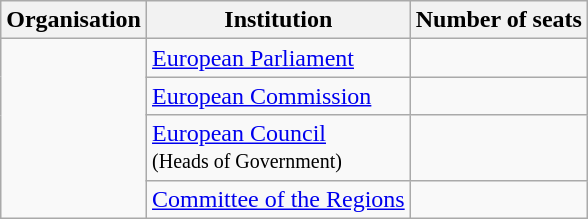<table class="wikitable">
<tr>
<th>Organisation</th>
<th>Institution</th>
<th>Number of seats</th>
</tr>
<tr>
<td rowspan=4></td>
<td><a href='#'>European Parliament</a></td>
<td></td>
</tr>
<tr>
<td><a href='#'>European Commission</a></td>
<td></td>
</tr>
<tr>
<td><a href='#'>European Council</a><br><small>(Heads of Government)</small></td>
<td></td>
</tr>
<tr>
<td><a href='#'>Committee of the Regions</a></td>
<td></td>
</tr>
</table>
